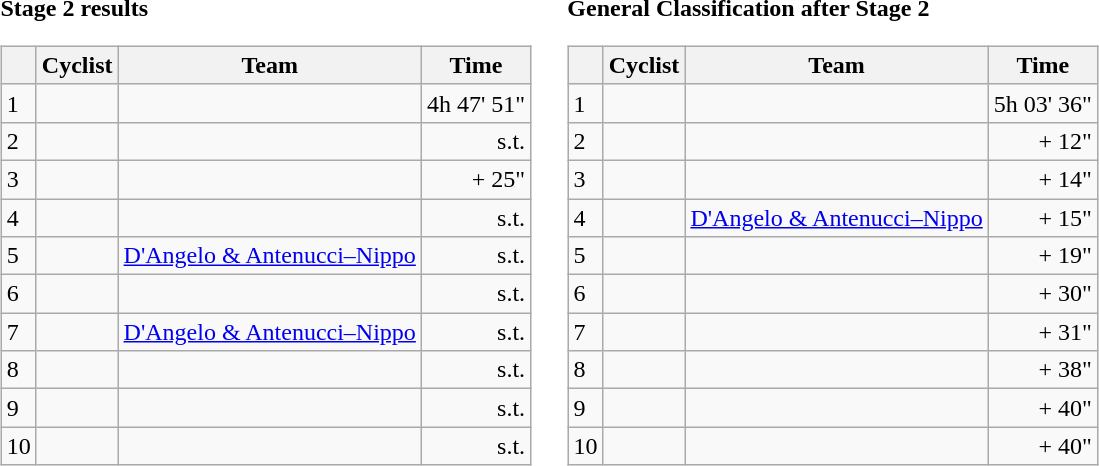<table>
<tr>
<td><strong>Stage 2 results</strong><br><table class="wikitable">
<tr>
<th></th>
<th>Cyclist</th>
<th>Team</th>
<th>Time</th>
</tr>
<tr>
<td>1</td>
<td></td>
<td></td>
<td align="right">4h 47' 51"</td>
</tr>
<tr>
<td>2</td>
<td></td>
<td></td>
<td align="right">s.t.</td>
</tr>
<tr>
<td>3</td>
<td></td>
<td></td>
<td align="right">+ 25"</td>
</tr>
<tr>
<td>4</td>
<td></td>
<td></td>
<td align="right">s.t.</td>
</tr>
<tr>
<td>5</td>
<td></td>
<td><a href='#'>D'Angelo & Antenucci–Nippo</a></td>
<td align="right">s.t.</td>
</tr>
<tr>
<td>6</td>
<td></td>
<td></td>
<td align="right">s.t.</td>
</tr>
<tr>
<td>7</td>
<td></td>
<td><a href='#'>D'Angelo & Antenucci–Nippo</a></td>
<td align="right">s.t.</td>
</tr>
<tr>
<td>8</td>
<td></td>
<td></td>
<td align="right">s.t.</td>
</tr>
<tr>
<td>9</td>
<td></td>
<td></td>
<td align="right">s.t.</td>
</tr>
<tr>
<td>10</td>
<td></td>
<td></td>
<td align="right">s.t.</td>
</tr>
</table>
</td>
<td></td>
<td><strong>General Classification after Stage 2</strong><br><table class="wikitable">
<tr>
<th></th>
<th>Cyclist</th>
<th>Team</th>
<th>Time</th>
</tr>
<tr>
<td>1</td>
<td> </td>
<td></td>
<td align="right">5h 03' 36"</td>
</tr>
<tr>
<td>2</td>
<td></td>
<td></td>
<td align="right">+ 12"</td>
</tr>
<tr>
<td>3</td>
<td></td>
<td></td>
<td align="right">+ 14"</td>
</tr>
<tr>
<td>4</td>
<td></td>
<td><a href='#'>D'Angelo & Antenucci–Nippo</a></td>
<td align="right">+ 15"</td>
</tr>
<tr>
<td>5</td>
<td></td>
<td></td>
<td align="right">+ 19"</td>
</tr>
<tr>
<td>6</td>
<td></td>
<td></td>
<td align="right">+ 30"</td>
</tr>
<tr>
<td>7</td>
<td></td>
<td></td>
<td align="right">+ 31"</td>
</tr>
<tr>
<td>8</td>
<td></td>
<td></td>
<td align="right">+ 38"</td>
</tr>
<tr>
<td>9</td>
<td></td>
<td></td>
<td align="right">+ 40"</td>
</tr>
<tr>
<td>10</td>
<td></td>
<td></td>
<td align="right">+ 40"</td>
</tr>
</table>
</td>
</tr>
</table>
